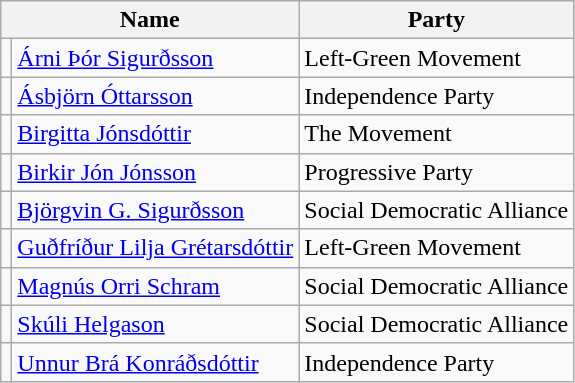<table class="sortable wikitable">
<tr>
<th colspan="2">Name</th>
<th>Party</th>
</tr>
<tr>
<td></td>
<td><a href='#'>Árni Þór Sigurðsson</a></td>
<td>Left-Green Movement</td>
</tr>
<tr>
<td></td>
<td><a href='#'>Ásbjörn Óttarsson</a></td>
<td>Independence Party</td>
</tr>
<tr>
<td></td>
<td><a href='#'>Birgitta Jónsdóttir</a></td>
<td>The Movement</td>
</tr>
<tr>
<td></td>
<td><a href='#'>Birkir Jón Jónsson</a></td>
<td>Progressive Party</td>
</tr>
<tr>
<td></td>
<td><a href='#'>Björgvin G. Sigurðsson</a></td>
<td>Social Democratic Alliance</td>
</tr>
<tr>
<td></td>
<td><a href='#'>Guðfríður Lilja Grétarsdóttir</a></td>
<td>Left-Green Movement</td>
</tr>
<tr>
<td></td>
<td><a href='#'>Magnús Orri Schram</a></td>
<td>Social Democratic Alliance</td>
</tr>
<tr>
<td></td>
<td><a href='#'>Skúli Helgason</a></td>
<td>Social Democratic Alliance</td>
</tr>
<tr>
<td></td>
<td><a href='#'>Unnur Brá Konráðsdóttir</a></td>
<td>Independence Party</td>
</tr>
</table>
